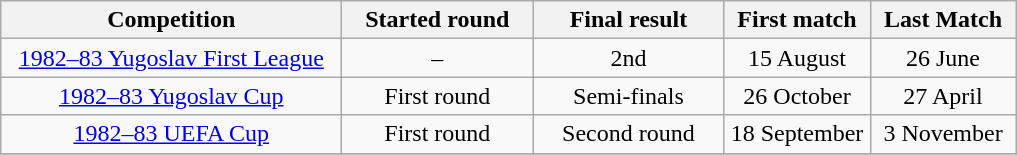<table class="wikitable" style="text-align: center;">
<tr>
<th width="220">Competition</th>
<th width="120">Started round</th>
<th width="120">Final result</th>
<th width="90">First match</th>
<th width="90">Last Match</th>
</tr>
<tr>
<td><a href='#'>1982–83 Yugoslav First League</a></td>
<td>–</td>
<td>2nd</td>
<td>15 August</td>
<td>26 June</td>
</tr>
<tr>
<td><a href='#'>1982–83 Yugoslav Cup</a></td>
<td>First round</td>
<td>Semi-finals</td>
<td>26 October</td>
<td>27 April</td>
</tr>
<tr>
<td><a href='#'>1982–83 UEFA Cup</a></td>
<td>First round</td>
<td>Second round</td>
<td>18 September</td>
<td>3 November</td>
</tr>
<tr>
</tr>
</table>
